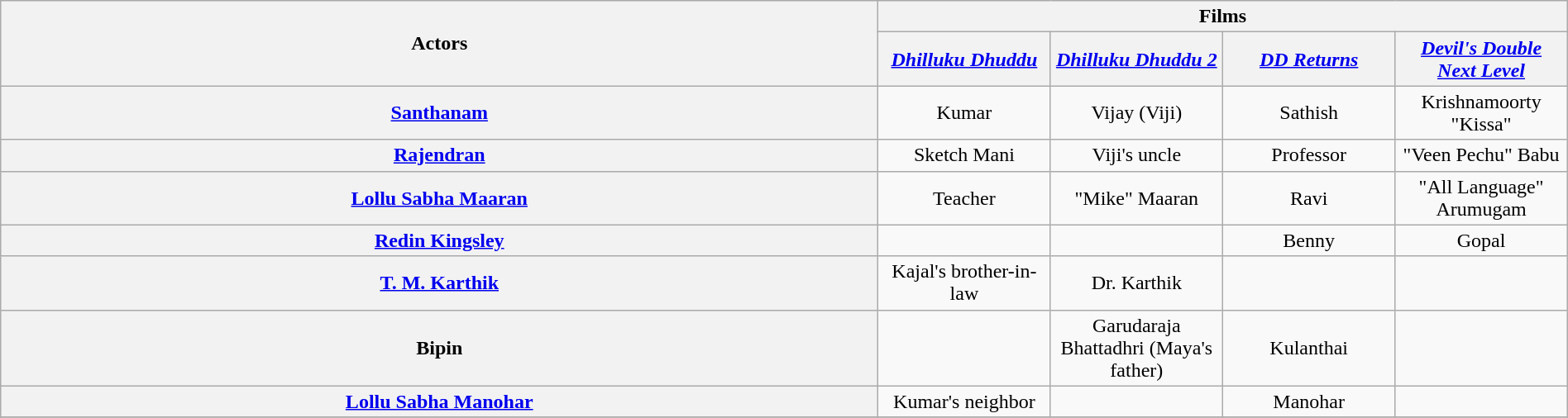<table class="wikitable" style="text-align:center; width:100%;">
<tr>
<th scope="col" rowspan="2" style="text-align:center;">Actors</th>
<th scope="col" colspan="4" style="text-align:center:">Films</th>
</tr>
<tr>
<th scope="col" style="width:11%"><em><a href='#'>Dhilluku Dhuddu</a></em></th>
<th scope="col" style="width:11%"><em><a href='#'>Dhilluku Dhuddu 2</a></em></th>
<th scope="col" style="width:11%"><em><a href='#'>DD Returns</a></em></th>
<th scope="col" style="width:11%"><em><a href='#'>Devil's Double Next Level</a></em></th>
</tr>
<tr>
<th><a href='#'>Santhanam</a></th>
<td>Kumar</td>
<td>Vijay (Viji)</td>
<td>Sathish</td>
<td>Krishnamoorty "Kissa"</td>
</tr>
<tr>
<th><a href='#'>Rajendran</a></th>
<td>Sketch Mani</td>
<td>Viji's uncle</td>
<td>Professor</td>
<td>"Veen Pechu" Babu</td>
</tr>
<tr>
<th><a href='#'>Lollu Sabha Maaran</a></th>
<td>Teacher</td>
<td>"Mike" Maaran</td>
<td>Ravi</td>
<td>"All Language" Arumugam</td>
</tr>
<tr>
<th><a href='#'>Redin Kingsley</a></th>
<td></td>
<td></td>
<td>Benny</td>
<td>Gopal</td>
</tr>
<tr>
<th><a href='#'>T. M. Karthik</a></th>
<td>Kajal's brother-in-law</td>
<td>Dr. Karthik</td>
<td></td>
<td></td>
</tr>
<tr>
<th>Bipin</th>
<td></td>
<td>Garudaraja Bhattadhri (Maya's father)</td>
<td>Kulanthai</td>
<td></td>
</tr>
<tr>
<th><a href='#'>Lollu Sabha Manohar</a></th>
<td>Kumar's neighbor</td>
<td></td>
<td>Manohar</td>
<td></td>
</tr>
<tr>
</tr>
</table>
